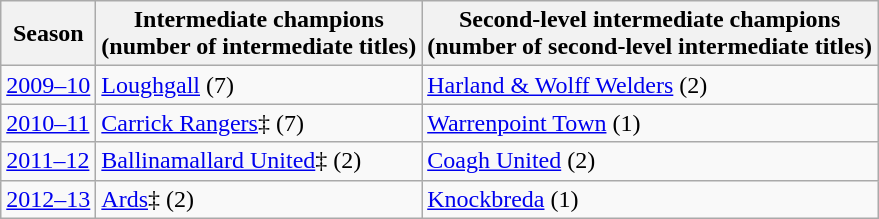<table class="wikitable">
<tr>
<th>Season</th>
<th>Intermediate champions<br>(number of intermediate titles)</th>
<th>Second-level intermediate champions<br>(number of second-level intermediate titles)</th>
</tr>
<tr>
<td><a href='#'>2009–10</a></td>
<td><a href='#'>Loughgall</a> (7)</td>
<td><a href='#'>Harland & Wolff Welders</a> (2)</td>
</tr>
<tr>
<td><a href='#'>2010–11</a></td>
<td><a href='#'>Carrick Rangers</a>‡ (7)</td>
<td><a href='#'>Warrenpoint Town</a> (1)</td>
</tr>
<tr>
<td><a href='#'>2011–12</a></td>
<td><a href='#'>Ballinamallard United</a>‡ (2)</td>
<td><a href='#'>Coagh United</a> (2)</td>
</tr>
<tr>
<td><a href='#'>2012–13</a></td>
<td><a href='#'>Ards</a>‡ (2)</td>
<td><a href='#'>Knockbreda</a> (1)</td>
</tr>
</table>
